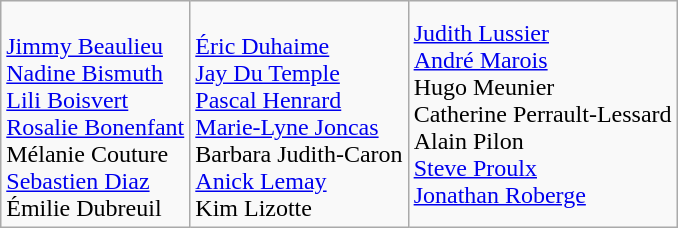<table class="wikitable">
<tr>
<td><br><a href='#'>Jimmy Beaulieu</a><br><a href='#'>Nadine Bismuth</a><br><a href='#'>Lili Boisvert</a><br><a href='#'>Rosalie Bonenfant</a><br>Mélanie Couture<br><a href='#'>Sebastien Diaz</a><br>Émilie Dubreuil</td>
<td><br><a href='#'>Éric Duhaime</a><br><a href='#'>Jay Du Temple</a><br><a href='#'>Pascal Henrard</a><br><a href='#'>Marie-Lyne Joncas</a><br>Barbara Judith-Caron<br><a href='#'>Anick Lemay</a><br>Kim Lizotte</td>
<td><a href='#'>Judith Lussier</a><br><a href='#'>André Marois</a><br>Hugo Meunier<br>Catherine Perrault-Lessard<br>Alain Pilon<br><a href='#'>Steve Proulx</a><br><a href='#'>Jonathan Roberge</a></td>
</tr>
</table>
